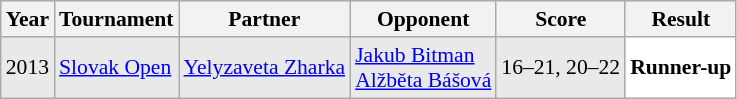<table class="sortable wikitable" style="font-size: 90%;">
<tr>
<th>Year</th>
<th>Tournament</th>
<th>Partner</th>
<th>Opponent</th>
<th>Score</th>
<th>Result</th>
</tr>
<tr style="background:#E9E9E9">
<td align="center">2013</td>
<td align="left"><a href='#'>Slovak Open</a></td>
<td align="left"> <a href='#'>Yelyzaveta Zharka</a></td>
<td align="left"> <a href='#'>Jakub Bitman</a><br> <a href='#'>Alžběta Bášová</a></td>
<td align="left">16–21, 20–22</td>
<td style="text-align:left; background:white"> <strong>Runner-up</strong></td>
</tr>
</table>
